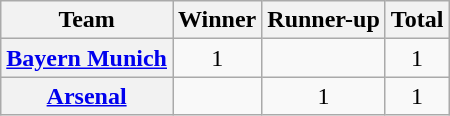<table class="wikitable plainrowheaders sortable" style="text-align:center">
<tr>
<th scope="col">Team</th>
<th scope="col">Winner</th>
<th scope="col">Runner-up</th>
<th scope="col">Total</th>
</tr>
<tr>
<th scope="row"> <a href='#'>Bayern Munich</a></th>
<td>1</td>
<td></td>
<td>1</td>
</tr>
<tr>
<th scope="row"> <a href='#'>Arsenal</a></th>
<td></td>
<td>1</td>
<td>1</td>
</tr>
</table>
